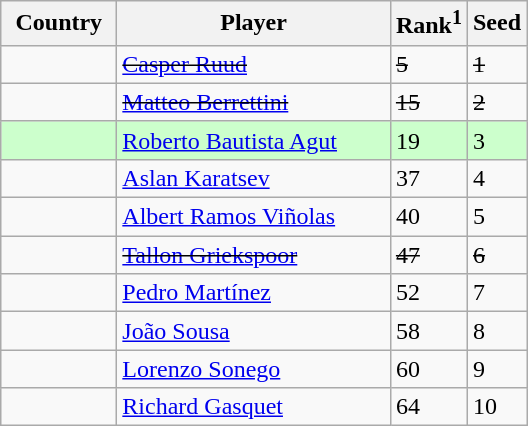<table class="wikitable nowrap">
<tr>
<th width="70">Country</th>
<th width="175">Player</th>
<th>Rank<sup>1</sup></th>
<th>Seed</th>
</tr>
<tr>
<td><s></s></td>
<td><s><a href='#'>Casper Ruud</a></s></td>
<td><s>5</s></td>
<td><s>1</s></td>
</tr>
<tr>
<td><s></s></td>
<td><s><a href='#'>Matteo Berrettini</a></s></td>
<td><s>15</s></td>
<td><s>2</s></td>
</tr>
<tr bgcolor=#cfc>
<td></td>
<td><a href='#'>Roberto Bautista Agut</a></td>
<td>19</td>
<td>3</td>
</tr>
<tr>
<td></td>
<td><a href='#'>Aslan Karatsev</a></td>
<td>37</td>
<td>4</td>
</tr>
<tr>
<td></td>
<td><a href='#'>Albert Ramos Viñolas</a></td>
<td>40</td>
<td>5</td>
</tr>
<tr>
<td><s></s></td>
<td><s><a href='#'>Tallon Griekspoor</a></s></td>
<td><s>47</s></td>
<td><s>6</s></td>
</tr>
<tr>
<td></td>
<td><a href='#'>Pedro Martínez</a></td>
<td>52</td>
<td>7</td>
</tr>
<tr>
<td></td>
<td><a href='#'>João Sousa</a></td>
<td>58</td>
<td>8</td>
</tr>
<tr>
<td></td>
<td><a href='#'>Lorenzo Sonego</a></td>
<td>60</td>
<td>9</td>
</tr>
<tr>
<td></td>
<td><a href='#'>Richard Gasquet</a></td>
<td>64</td>
<td>10</td>
</tr>
</table>
